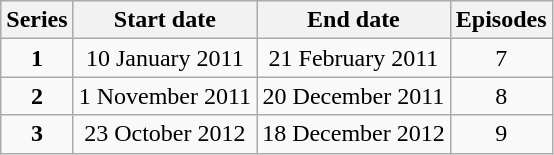<table class="wikitable" style="text-align:center;">
<tr>
<th>Series</th>
<th>Start date</th>
<th>End date</th>
<th>Episodes</th>
</tr>
<tr>
<td><strong>1</strong></td>
<td>10 January 2011</td>
<td>21 February 2011</td>
<td>7</td>
</tr>
<tr>
<td><strong>2</strong></td>
<td>1 November 2011</td>
<td>20 December 2011</td>
<td>8</td>
</tr>
<tr>
<td><strong>3</strong></td>
<td>23 October 2012</td>
<td>18 December 2012</td>
<td>9</td>
</tr>
</table>
